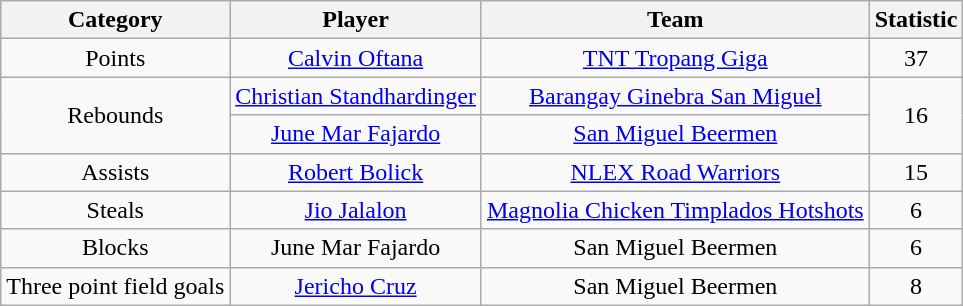<table class="wikitable" style="text-align:center">
<tr>
<th>Category</th>
<th>Player</th>
<th>Team</th>
<th>Statistic</th>
</tr>
<tr>
<td>Points</td>
<td><a href='#'>Calvin Oftana</a></td>
<td><a href='#'>TNT Tropang Giga</a></td>
<td>37</td>
</tr>
<tr>
<td rowspan=2>Rebounds</td>
<td><a href='#'>Christian Standhardinger</a></td>
<td><a href='#'>Barangay Ginebra San Miguel</a></td>
<td rowspan=2>16</td>
</tr>
<tr>
<td><a href='#'>June Mar Fajardo</a></td>
<td><a href='#'>San Miguel Beermen</a></td>
</tr>
<tr>
<td>Assists</td>
<td><a href='#'>Robert Bolick</a></td>
<td><a href='#'>NLEX Road Warriors</a></td>
<td>15</td>
</tr>
<tr>
<td>Steals</td>
<td><a href='#'>Jio Jalalon</a></td>
<td><a href='#'>Magnolia Chicken Timplados Hotshots</a></td>
<td>6</td>
</tr>
<tr>
<td>Blocks</td>
<td>June Mar Fajardo</td>
<td>San Miguel Beermen</td>
<td>6</td>
</tr>
<tr>
<td>Three point field goals</td>
<td><a href='#'>Jericho Cruz</a></td>
<td>San Miguel Beermen</td>
<td>8</td>
</tr>
</table>
